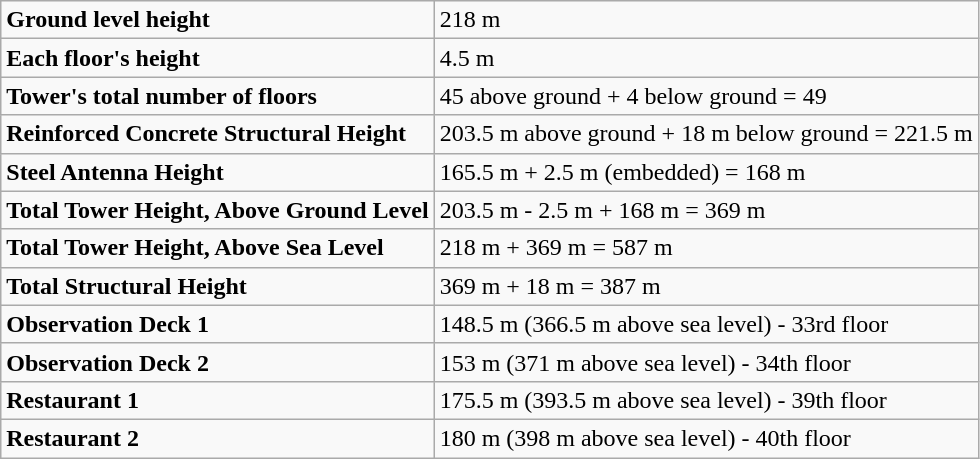<table class="wikitable">
<tr>
<td><strong>Ground level height</strong></td>
<td>218 m</td>
</tr>
<tr>
<td><strong>Each floor's height</strong></td>
<td>4.5 m</td>
</tr>
<tr>
<td><strong>Tower's total number of floors</strong></td>
<td>45 above ground + 4 below ground = 49</td>
</tr>
<tr>
<td><strong>Reinforced Concrete Structural Height</strong></td>
<td>203.5 m above ground + 18 m below ground = 221.5 m</td>
</tr>
<tr>
<td><strong>Steel Antenna Height</strong></td>
<td>165.5 m + 2.5 m (embedded) = 168 m</td>
</tr>
<tr>
<td><strong>Total Tower Height, Above Ground Level</strong></td>
<td>203.5 m - 2.5 m + 168 m = 369 m</td>
</tr>
<tr>
<td><strong>Total Tower Height, Above Sea Level</strong></td>
<td>218 m + 369 m = 587 m</td>
</tr>
<tr>
<td><strong>Total Structural Height</strong></td>
<td>369 m + 18 m = 387 m</td>
</tr>
<tr>
<td><strong>Observation Deck 1</strong></td>
<td>148.5 m (366.5 m above sea level) - 33rd floor</td>
</tr>
<tr>
<td><strong>Observation Deck 2</strong></td>
<td>153 m (371 m above sea level) - 34th floor</td>
</tr>
<tr>
<td><strong>Restaurant 1</strong></td>
<td>175.5 m (393.5 m above sea level) - 39th floor</td>
</tr>
<tr>
<td><strong>Restaurant 2</strong></td>
<td>180 m (398 m above sea level) - 40th floor</td>
</tr>
</table>
